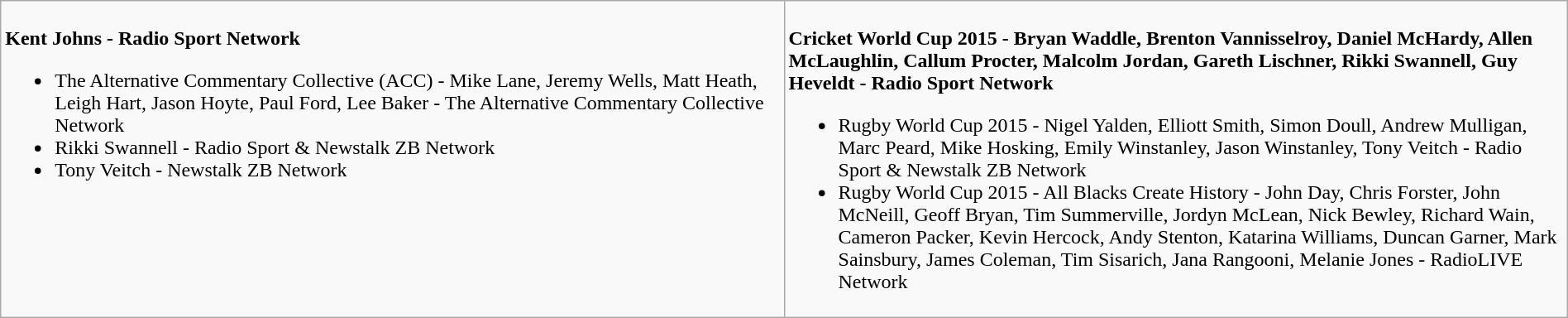<table class=wikitable width="100%">
<tr>
<td valign="top" width="50%"><br>
<strong>Kent Johns - Radio Sport Network</strong><ul><li>The Alternative Commentary Collective (ACC) - Mike Lane, Jeremy Wells, Matt Heath, Leigh Hart, Jason Hoyte, Paul Ford, Lee Baker - The Alternative Commentary Collective Network</li><li>Rikki Swannell - Radio Sport & Newstalk ZB Network</li><li>Tony Veitch - Newstalk ZB Network</li></ul></td>
<td valign="top"  width="50%"><br>
<strong>Cricket World Cup 2015 - Bryan Waddle, Brenton Vannisselroy, Daniel McHardy, Allen McLaughlin, Callum Procter, Malcolm Jordan, Gareth Lischner, Rikki Swannell, Guy Heveldt - Radio Sport Network</strong><ul><li>Rugby World Cup 2015 - Nigel Yalden, Elliott Smith, Simon Doull, Andrew Mulligan, Marc Peard, Mike Hosking, Emily Winstanley, Jason Winstanley, Tony Veitch - Radio Sport & Newstalk ZB Network</li><li>Rugby World Cup 2015 - All Blacks Create History - John Day, Chris Forster, John McNeill, Geoff Bryan, Tim Summerville, Jordyn McLean, Nick Bewley, Richard Wain, Cameron Packer, Kevin Hercock, Andy Stenton, Katarina Williams, Duncan Garner, Mark Sainsbury, James Coleman, Tim Sisarich, Jana Rangooni, Melanie Jones - RadioLIVE Network</li></ul></td>
</tr>
</table>
